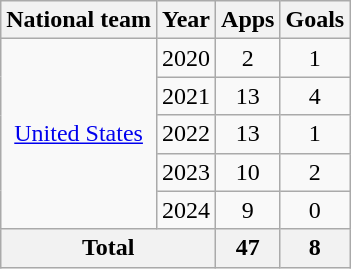<table class="wikitable" style="text-align: center;">
<tr>
<th>National team</th>
<th>Year</th>
<th>Apps</th>
<th>Goals</th>
</tr>
<tr>
<td rowspan="5"><a href='#'>United States</a></td>
<td>2020</td>
<td>2</td>
<td>1</td>
</tr>
<tr>
<td>2021</td>
<td>13</td>
<td>4</td>
</tr>
<tr>
<td>2022</td>
<td>13</td>
<td>1</td>
</tr>
<tr>
<td>2023</td>
<td>10</td>
<td>2</td>
</tr>
<tr>
<td>2024</td>
<td>9</td>
<td>0</td>
</tr>
<tr>
<th colspan="2">Total</th>
<th>47</th>
<th>8</th>
</tr>
</table>
